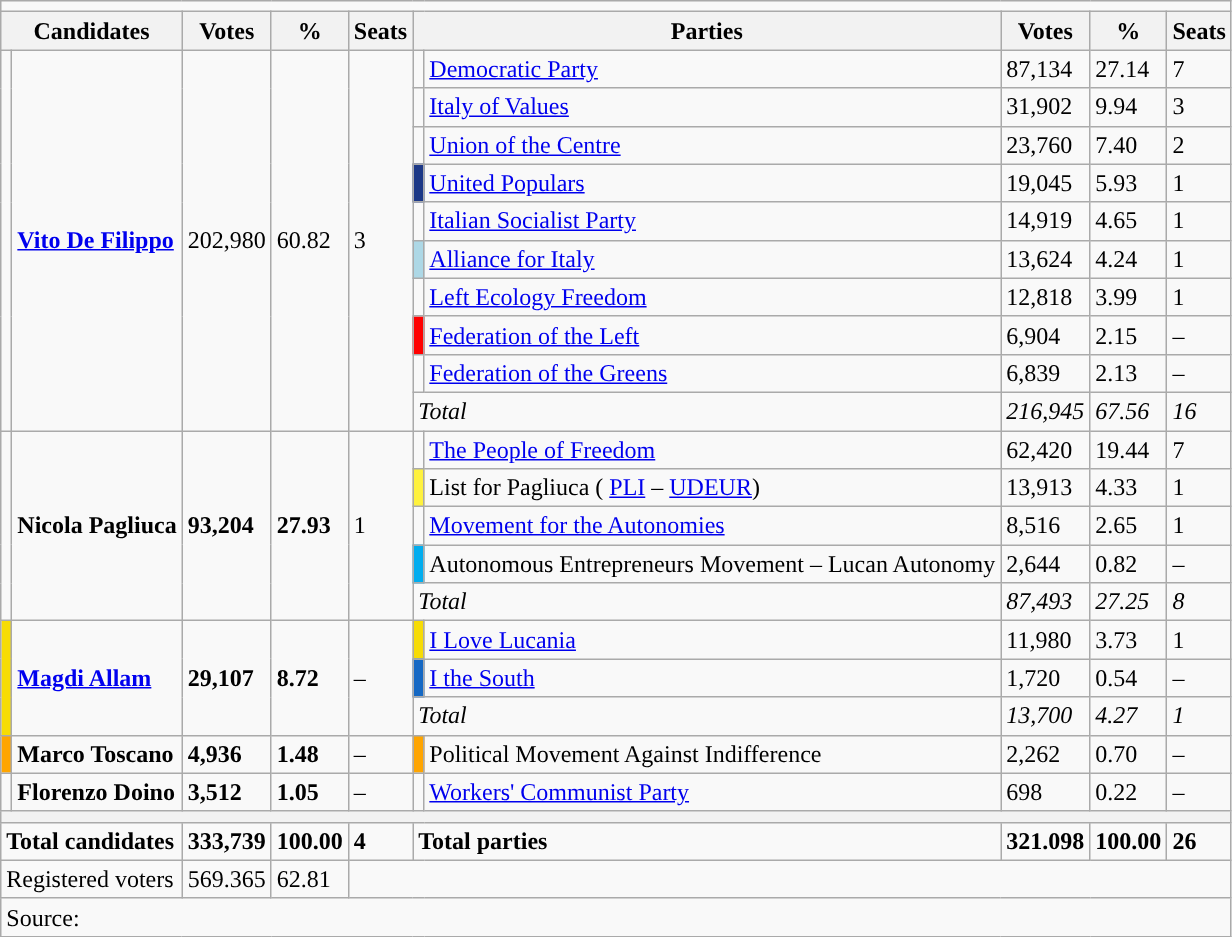<table class="wikitable">
<tr>
<td colspan="10"></td>
</tr>
<tr>
<th colspan="2">Candidates</th>
<th>Votes</th>
<th>%</th>
<th>Seats</th>
<th colspan="2">Parties</th>
<th>Votes</th>
<th>%</th>
<th>Seats</th>
</tr>
<tr>
<td rowspan="10"></td>
<td rowspan="10"><strong><a href='#'>Vito De Filippo</a></strong></td>
<td rowspan="10">202,980</td>
<td rowspan="10">60.82</td>
<td rowspan="10">3</td>
<td></td>
<td align="left"><a href='#'>Democratic Party</a></td>
<td>87,134</td>
<td>27.14</td>
<td>7</td>
</tr>
<tr>
<td></td>
<td align="left"><a href='#'>Italy of Values</a></td>
<td>31,902</td>
<td>9.94</td>
<td>3</td>
</tr>
<tr>
<td></td>
<td align="left"><a href='#'>Union of the Centre</a></td>
<td>23,760</td>
<td>7.40</td>
<td>2</td>
</tr>
<tr>
<td bgcolor="1C3887"></td>
<td align="left"><a href='#'>United Populars</a></td>
<td>19,045</td>
<td>5.93</td>
<td>1</td>
</tr>
<tr>
<td></td>
<td align="left"><a href='#'>Italian Socialist Party</a></td>
<td>14,919</td>
<td>4.65</td>
<td>1</td>
</tr>
<tr>
<td bgcolor="lightblue"></td>
<td align="left"><a href='#'>Alliance for Italy</a></td>
<td>13,624</td>
<td>4.24</td>
<td>1</td>
</tr>
<tr>
<td></td>
<td align="left"><a href='#'>Left Ecology Freedom</a></td>
<td>12,818</td>
<td>3.99</td>
<td>1</td>
</tr>
<tr>
<td bgcolor="red"></td>
<td><a href='#'>Federation of the Left</a></td>
<td>6,904</td>
<td>2.15</td>
<td>–</td>
</tr>
<tr>
<td></td>
<td align="left"><a href='#'>Federation of the Greens</a></td>
<td>6,839</td>
<td>2.13</td>
<td>–</td>
</tr>
<tr>
<td colspan="2" align="left"><em>Total</em></td>
<td><em>216,945</em></td>
<td><em>67.56</em></td>
<td><em>16</em></td>
</tr>
<tr>
<td rowspan="5"></td>
<td rowspan="5" align="left"><strong>Nicola Pagliuca</strong></td>
<td rowspan="5"><strong>93,204</strong></td>
<td rowspan="5"><strong>27.93</strong></td>
<td rowspan="5">1</td>
<td></td>
<td align="left"><a href='#'>The People of Freedom</a></td>
<td>62,420</td>
<td>19.44</td>
<td>7</td>
</tr>
<tr>
<td bgcolor="#FFF23D"></td>
<td align="left">List for Pagliuca ( <a href='#'>PLI</a> – <a href='#'>UDEUR</a>)</td>
<td>13,913</td>
<td>4.33</td>
<td>1</td>
</tr>
<tr>
<td></td>
<td><a href='#'>Movement for the Autonomies</a></td>
<td>8,516</td>
<td>2.65</td>
<td>1</td>
</tr>
<tr>
<td bgcolor="00ADEF"></td>
<td align="left">Autonomous Entrepreneurs Movement – Lucan Autonomy</td>
<td>2,644</td>
<td>0.82</td>
<td>–</td>
</tr>
<tr>
<td colspan="2" align="left"><em>Total</em></td>
<td><em>87,493</em></td>
<td><em>27.25</em></td>
<td><em>8</em></td>
</tr>
<tr>
<td rowspan="3" bgcolor="F7DC04"></td>
<td rowspan="3"><strong><a href='#'>Magdi Allam</a></strong></td>
<td rowspan="3"><strong>29,107</strong></td>
<td rowspan="3"><strong>8.72</strong></td>
<td rowspan="3">–</td>
<td bgcolor="F7DC04"></td>
<td><a href='#'>I Love Lucania</a></td>
<td>11,980</td>
<td>3.73</td>
<td>1</td>
</tr>
<tr>
<td bgcolor="1468C4"></td>
<td><a href='#'>I the South</a></td>
<td>1,720</td>
<td>0.54</td>
<td>–</td>
</tr>
<tr>
<td colspan="2"><em>Total</em></td>
<td><em>13,700</em></td>
<td><em>4.27</em></td>
<td><em>1</em></td>
</tr>
<tr>
<td bgcolor="orange"></td>
<td align="left"><strong>Marco Toscano</strong></td>
<td><strong>4,936</strong></td>
<td><strong>1.48</strong></td>
<td>–</td>
<td bgcolor="orange"></td>
<td align="left">Political Movement Against Indifference</td>
<td>2,262</td>
<td>0.70</td>
<td>–</td>
</tr>
<tr>
<td></td>
<td align="left"><strong>Florenzo Doino</strong></td>
<td><strong>3,512</strong></td>
<td><strong>1.05</strong></td>
<td>–</td>
<td></td>
<td align="left"><a href='#'>Workers' Communist Party</a></td>
<td>698</td>
<td>0.22</td>
<td>–</td>
</tr>
<tr>
<th colspan="10"></th>
</tr>
<tr>
<td colspan="2" align="left"><strong>Total candidates</strong></td>
<td><strong>333,739</strong></td>
<td><strong>100.00</strong></td>
<td><strong>4</strong></td>
<td colspan="2" align="left"><strong>Total parties</strong></td>
<td><strong>321.098</strong></td>
<td><strong>100.00</strong></td>
<td><strong>26</strong></td>
</tr>
<tr>
<td colspan="2" align="left">Registered voters</td>
<td>569.365</td>
<td>62.81</td>
<td colspan="6"></td>
</tr>
<tr>
<td colspan="11" align="left">Source: </td>
</tr>
</table>
